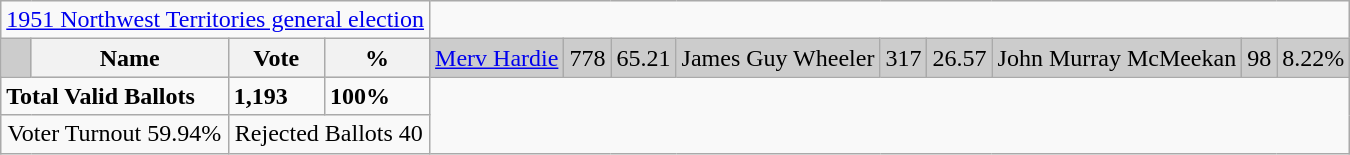<table class="wikitable">
<tr>
<td colspan=4 align=center><a href='#'>1951 Northwest Territories general election</a></td>
</tr>
<tr bgcolor="CCCCCC">
<td></td>
<th><strong>Name </strong></th>
<th><strong>Vote</strong></th>
<th><strong>%</strong><br></th>
<td><a href='#'>Merv Hardie</a></td>
<td>778</td>
<td>65.21<br></td>
<td>James Guy Wheeler</td>
<td>317</td>
<td>26.57<br></td>
<td>John Murray McMeekan</td>
<td>98</td>
<td>8.22%</td>
</tr>
<tr>
<td colspan=2><strong>Total Valid Ballots</strong></td>
<td><strong>1,193</strong></td>
<td><strong>100%</strong></td>
</tr>
<tr>
<td colspan=2 align=center>Voter Turnout 59.94%</td>
<td colspan=2 align=center>Rejected Ballots 40</td>
</tr>
</table>
